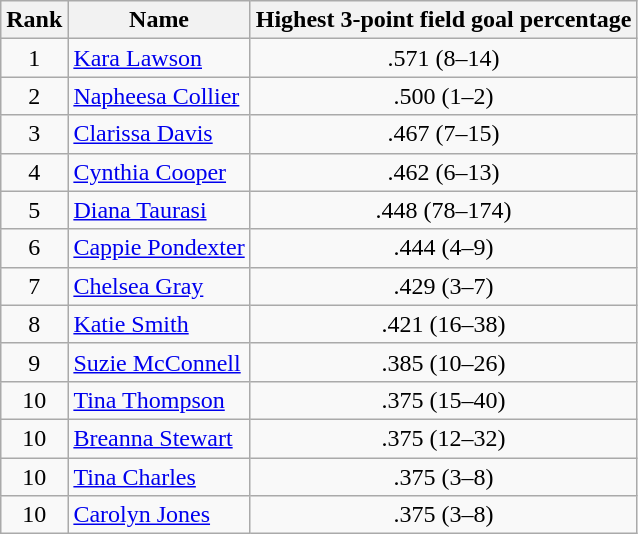<table class="wikitable sortable" style="text-align: center;">
<tr>
<th>Rank</th>
<th class="unsortable">Name</th>
<th>Highest 3-point field goal percentage</th>
</tr>
<tr>
<td>1</td>
<td style="text-align: left;"><a href='#'>Kara Lawson</a></td>
<td>.571 (8–14)</td>
</tr>
<tr>
<td>2</td>
<td style="text-align: left;"><a href='#'>Napheesa Collier</a></td>
<td>.500 (1–2)</td>
</tr>
<tr>
<td>3</td>
<td style="text-align: left;"><a href='#'>Clarissa Davis</a></td>
<td>.467 (7–15)</td>
</tr>
<tr>
<td>4</td>
<td style="text-align: left;"><a href='#'>Cynthia Cooper</a></td>
<td>.462 (6–13)</td>
</tr>
<tr>
<td>5</td>
<td style="text-align: left;"><a href='#'>Diana Taurasi</a></td>
<td>.448 (78–174)</td>
</tr>
<tr>
<td>6</td>
<td style="text-align: left;"><a href='#'>Cappie Pondexter</a></td>
<td>.444 (4–9)</td>
</tr>
<tr>
<td>7</td>
<td style="text-align: left;"><a href='#'>Chelsea Gray</a></td>
<td>.429 (3–7)</td>
</tr>
<tr>
<td>8</td>
<td style="text-align: left;"><a href='#'>Katie Smith</a></td>
<td>.421 (16–38)</td>
</tr>
<tr>
<td>9</td>
<td style="text-align: left;"><a href='#'>Suzie McConnell</a></td>
<td>.385 (10–26)</td>
</tr>
<tr>
<td>10</td>
<td style="text-align: left;"><a href='#'>Tina Thompson</a></td>
<td>.375 (15–40)</td>
</tr>
<tr>
<td>10</td>
<td style="text-align: left;"><a href='#'>Breanna Stewart</a></td>
<td>.375 (12–32)</td>
</tr>
<tr>
<td>10</td>
<td style="text-align: left;"><a href='#'>Tina Charles</a></td>
<td>.375 (3–8)</td>
</tr>
<tr>
<td>10</td>
<td style="text-align: left;"><a href='#'>Carolyn Jones</a></td>
<td>.375 (3–8)</td>
</tr>
</table>
